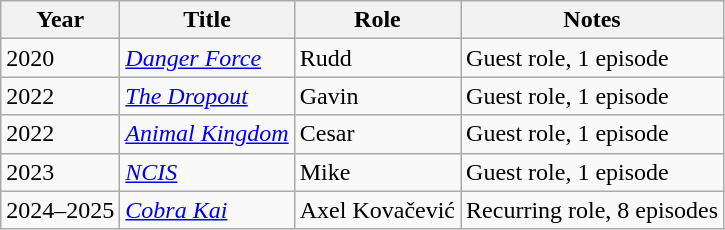<table class="wikitable sortable">
<tr>
<th>Year</th>
<th>Title</th>
<th>Role</th>
<th>Notes</th>
</tr>
<tr>
<td>2020</td>
<td><em><a href='#'>Danger Force</a></em></td>
<td>Rudd</td>
<td>Guest role, 1 episode</td>
</tr>
<tr>
<td>2022</td>
<td><em><a href='#'>The Dropout</a></em></td>
<td>Gavin</td>
<td>Guest role, 1 episode</td>
</tr>
<tr>
<td>2022</td>
<td><em><a href='#'>Animal Kingdom</a></em></td>
<td>Cesar</td>
<td>Guest role, 1 episode</td>
</tr>
<tr>
<td>2023</td>
<td><em><a href='#'>NCIS</a></em></td>
<td>Mike</td>
<td>Guest role, 1 episode</td>
</tr>
<tr>
<td>2024–2025</td>
<td><em><a href='#'>Cobra Kai</a></em></td>
<td>Axel Kovačević</td>
<td>Recurring role, 8 episodes</td>
</tr>
</table>
